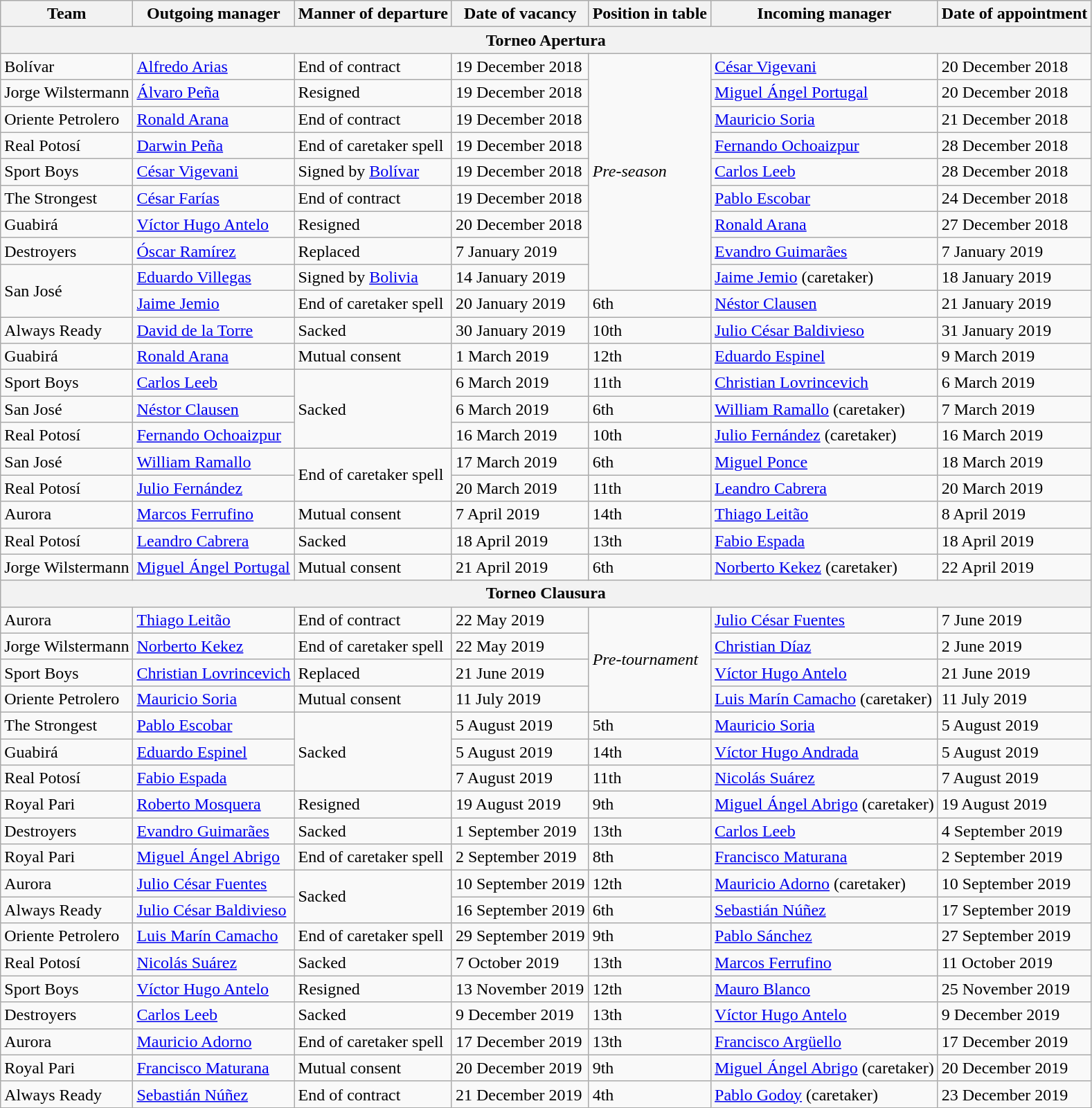<table class="wikitable sortable">
<tr>
<th>Team</th>
<th>Outgoing manager</th>
<th>Manner of departure</th>
<th>Date of vacancy</th>
<th>Position in table</th>
<th>Incoming manager</th>
<th>Date of appointment</th>
</tr>
<tr>
<th colspan=7>Torneo Apertura</th>
</tr>
<tr>
<td>Bolívar</td>
<td> <a href='#'>Alfredo Arias</a></td>
<td>End of contract</td>
<td>19 December 2018</td>
<td rowspan=9><em>Pre-season</em></td>
<td> <a href='#'>César Vigevani</a></td>
<td>20 December 2018</td>
</tr>
<tr>
<td>Jorge Wilstermann</td>
<td> <a href='#'>Álvaro Peña</a></td>
<td>Resigned</td>
<td>19 December 2018</td>
<td> <a href='#'>Miguel Ángel Portugal</a></td>
<td>20 December 2018</td>
</tr>
<tr>
<td>Oriente Petrolero</td>
<td> <a href='#'>Ronald Arana</a></td>
<td>End of contract</td>
<td>19 December 2018</td>
<td> <a href='#'>Mauricio Soria</a></td>
<td>21 December 2018</td>
</tr>
<tr>
<td>Real Potosí</td>
<td> <a href='#'>Darwin Peña</a></td>
<td>End of caretaker spell</td>
<td>19 December 2018</td>
<td> <a href='#'>Fernando Ochoaizpur</a></td>
<td>28 December 2018</td>
</tr>
<tr>
<td>Sport Boys</td>
<td> <a href='#'>César Vigevani</a></td>
<td>Signed by <a href='#'>Bolívar</a></td>
<td>19 December 2018</td>
<td> <a href='#'>Carlos Leeb</a></td>
<td>28 December 2018</td>
</tr>
<tr>
<td>The Strongest</td>
<td> <a href='#'>César Farías</a></td>
<td>End of contract</td>
<td>19 December 2018</td>
<td> <a href='#'>Pablo Escobar</a></td>
<td>24 December 2018</td>
</tr>
<tr>
<td>Guabirá</td>
<td> <a href='#'>Víctor Hugo Antelo</a></td>
<td>Resigned</td>
<td>20 December 2018</td>
<td> <a href='#'>Ronald Arana</a></td>
<td>27 December 2018</td>
</tr>
<tr>
<td>Destroyers</td>
<td> <a href='#'>Óscar Ramírez</a></td>
<td>Replaced</td>
<td>7 January 2019</td>
<td> <a href='#'>Evandro Guimarães</a></td>
<td>7 January 2019</td>
</tr>
<tr>
<td rowspan=2>San José</td>
<td> <a href='#'>Eduardo Villegas</a></td>
<td>Signed by <a href='#'>Bolivia</a></td>
<td>14 January 2019</td>
<td> <a href='#'>Jaime Jemio</a> (caretaker)</td>
<td>18 January 2019</td>
</tr>
<tr>
<td> <a href='#'>Jaime Jemio</a></td>
<td>End of caretaker spell</td>
<td>20 January 2019</td>
<td>6th</td>
<td> <a href='#'>Néstor Clausen</a></td>
<td>21 January 2019</td>
</tr>
<tr>
<td>Always Ready</td>
<td> <a href='#'>David de la Torre</a></td>
<td>Sacked</td>
<td>30 January 2019</td>
<td>10th</td>
<td> <a href='#'>Julio César Baldivieso</a></td>
<td>31 January 2019</td>
</tr>
<tr>
<td>Guabirá</td>
<td> <a href='#'>Ronald Arana</a></td>
<td>Mutual consent</td>
<td>1 March 2019</td>
<td>12th</td>
<td> <a href='#'>Eduardo Espinel</a></td>
<td>9 March 2019</td>
</tr>
<tr>
<td>Sport Boys</td>
<td> <a href='#'>Carlos Leeb</a></td>
<td rowspan=3>Sacked</td>
<td>6 March 2019</td>
<td>11th</td>
<td> <a href='#'>Christian Lovrincevich</a></td>
<td>6 March 2019</td>
</tr>
<tr>
<td>San José</td>
<td> <a href='#'>Néstor Clausen</a></td>
<td>6 March 2019</td>
<td>6th</td>
<td> <a href='#'>William Ramallo</a> (caretaker)</td>
<td>7 March 2019</td>
</tr>
<tr>
<td>Real Potosí</td>
<td> <a href='#'>Fernando Ochoaizpur</a></td>
<td>16 March 2019</td>
<td>10th</td>
<td> <a href='#'>Julio Fernández</a> (caretaker)</td>
<td>16 March 2019</td>
</tr>
<tr>
<td>San José</td>
<td> <a href='#'>William Ramallo</a></td>
<td rowspan=2>End of caretaker spell</td>
<td>17 March 2019</td>
<td>6th</td>
<td> <a href='#'>Miguel Ponce</a></td>
<td>18 March 2019</td>
</tr>
<tr>
<td>Real Potosí</td>
<td> <a href='#'>Julio Fernández</a></td>
<td>20 March 2019</td>
<td>11th</td>
<td> <a href='#'>Leandro Cabrera</a></td>
<td>20 March 2019</td>
</tr>
<tr>
<td>Aurora</td>
<td> <a href='#'>Marcos Ferrufino</a></td>
<td>Mutual consent</td>
<td>7 April 2019</td>
<td>14th</td>
<td> <a href='#'>Thiago Leitão</a></td>
<td>8 April 2019</td>
</tr>
<tr>
<td>Real Potosí</td>
<td> <a href='#'>Leandro Cabrera</a></td>
<td>Sacked</td>
<td>18 April 2019</td>
<td>13th</td>
<td> <a href='#'>Fabio Espada</a></td>
<td>18 April 2019</td>
</tr>
<tr>
<td>Jorge Wilstermann</td>
<td> <a href='#'>Miguel Ángel Portugal</a></td>
<td>Mutual consent</td>
<td>21 April 2019</td>
<td>6th</td>
<td> <a href='#'>Norberto Kekez</a> (caretaker)</td>
<td>22 April 2019</td>
</tr>
<tr>
<th colspan=7>Torneo Clausura</th>
</tr>
<tr>
<td>Aurora</td>
<td> <a href='#'>Thiago Leitão</a></td>
<td>End of contract</td>
<td>22 May 2019</td>
<td rowspan=4><em>Pre-tournament</em></td>
<td> <a href='#'>Julio César Fuentes</a></td>
<td>7 June 2019</td>
</tr>
<tr>
<td>Jorge Wilstermann</td>
<td> <a href='#'>Norberto Kekez</a></td>
<td>End of caretaker spell</td>
<td>22 May 2019</td>
<td> <a href='#'>Christian Díaz</a></td>
<td>2 June 2019</td>
</tr>
<tr>
<td>Sport Boys</td>
<td> <a href='#'>Christian Lovrincevich</a></td>
<td>Replaced</td>
<td>21 June 2019</td>
<td> <a href='#'>Víctor Hugo Antelo</a></td>
<td>21 June 2019</td>
</tr>
<tr>
<td>Oriente Petrolero</td>
<td> <a href='#'>Mauricio Soria</a></td>
<td>Mutual consent</td>
<td>11 July 2019</td>
<td> <a href='#'>Luis Marín Camacho</a> (caretaker)</td>
<td>11 July 2019</td>
</tr>
<tr>
<td>The Strongest</td>
<td> <a href='#'>Pablo Escobar</a></td>
<td rowspan=3>Sacked</td>
<td>5 August 2019</td>
<td>5th</td>
<td> <a href='#'>Mauricio Soria</a></td>
<td>5 August 2019</td>
</tr>
<tr>
<td>Guabirá</td>
<td> <a href='#'>Eduardo Espinel</a></td>
<td>5 August 2019</td>
<td>14th</td>
<td> <a href='#'>Víctor Hugo Andrada</a></td>
<td>5 August 2019</td>
</tr>
<tr>
<td>Real Potosí</td>
<td> <a href='#'>Fabio Espada</a></td>
<td>7 August 2019</td>
<td>11th</td>
<td> <a href='#'>Nicolás Suárez</a></td>
<td>7 August 2019</td>
</tr>
<tr>
<td>Royal Pari</td>
<td> <a href='#'>Roberto Mosquera</a></td>
<td>Resigned</td>
<td>19 August 2019</td>
<td>9th</td>
<td> <a href='#'>Miguel Ángel Abrigo</a> (caretaker)</td>
<td>19 August 2019</td>
</tr>
<tr>
<td>Destroyers</td>
<td> <a href='#'>Evandro Guimarães</a></td>
<td>Sacked</td>
<td>1 September 2019</td>
<td>13th</td>
<td> <a href='#'>Carlos Leeb</a></td>
<td>4 September 2019</td>
</tr>
<tr>
<td>Royal Pari</td>
<td> <a href='#'>Miguel Ángel Abrigo</a></td>
<td>End of caretaker spell</td>
<td>2 September 2019</td>
<td>8th</td>
<td> <a href='#'>Francisco Maturana</a></td>
<td>2 September 2019</td>
</tr>
<tr>
<td>Aurora</td>
<td> <a href='#'>Julio César Fuentes</a></td>
<td rowspan=2>Sacked</td>
<td>10 September 2019</td>
<td>12th</td>
<td> <a href='#'>Mauricio Adorno</a> (caretaker)</td>
<td>10 September 2019</td>
</tr>
<tr>
<td>Always Ready</td>
<td> <a href='#'>Julio César Baldivieso</a></td>
<td>16 September 2019</td>
<td>6th</td>
<td> <a href='#'>Sebastián Núñez</a></td>
<td>17 September 2019</td>
</tr>
<tr>
<td>Oriente Petrolero</td>
<td> <a href='#'>Luis Marín Camacho</a></td>
<td>End of caretaker spell</td>
<td>29 September 2019</td>
<td>9th</td>
<td> <a href='#'>Pablo Sánchez</a></td>
<td>27 September 2019</td>
</tr>
<tr>
<td>Real Potosí</td>
<td> <a href='#'>Nicolás Suárez</a></td>
<td>Sacked</td>
<td>7 October 2019</td>
<td>13th</td>
<td> <a href='#'>Marcos Ferrufino</a></td>
<td>11 October 2019</td>
</tr>
<tr>
<td>Sport Boys</td>
<td> <a href='#'>Víctor Hugo Antelo</a></td>
<td>Resigned</td>
<td>13 November 2019</td>
<td>12th</td>
<td> <a href='#'>Mauro Blanco</a></td>
<td>25 November 2019</td>
</tr>
<tr>
<td>Destroyers</td>
<td> <a href='#'>Carlos Leeb</a></td>
<td>Sacked</td>
<td>9 December 2019</td>
<td>13th</td>
<td> <a href='#'>Víctor Hugo Antelo</a></td>
<td>9 December 2019</td>
</tr>
<tr>
<td>Aurora</td>
<td> <a href='#'>Mauricio Adorno</a></td>
<td>End of caretaker spell</td>
<td>17 December 2019</td>
<td>13th</td>
<td> <a href='#'>Francisco Argüello</a></td>
<td>17 December 2019</td>
</tr>
<tr>
<td>Royal Pari</td>
<td> <a href='#'>Francisco Maturana</a></td>
<td>Mutual consent</td>
<td>20 December 2019</td>
<td>9th</td>
<td> <a href='#'>Miguel Ángel Abrigo</a> (caretaker)</td>
<td>20 December 2019</td>
</tr>
<tr>
<td>Always Ready</td>
<td> <a href='#'>Sebastián Núñez</a></td>
<td>End of contract</td>
<td>21 December 2019</td>
<td>4th</td>
<td> <a href='#'>Pablo Godoy</a> (caretaker)</td>
<td>23 December 2019</td>
</tr>
</table>
